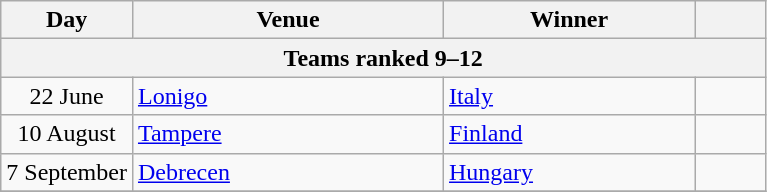<table class=wikitable>
<tr>
<th>Day</th>
<th width=200px>Venue</th>
<th width=160px>Winner</th>
<th width=40px></th>
</tr>
<tr>
<th colspan=4>Teams ranked 9–12</th>
</tr>
<tr>
<td align=center>22 June</td>
<td> <a href='#'>Lonigo</a></td>
<td> <a href='#'>Italy</a></td>
</tr>
<tr>
<td align=center>10 August</td>
<td> <a href='#'>Tampere</a></td>
<td> <a href='#'>Finland</a></td>
<td align=center></td>
</tr>
<tr>
<td align=center>7 September</td>
<td> <a href='#'>Debrecen</a></td>
<td> <a href='#'>Hungary</a></td>
<td align=center></td>
</tr>
<tr>
</tr>
</table>
